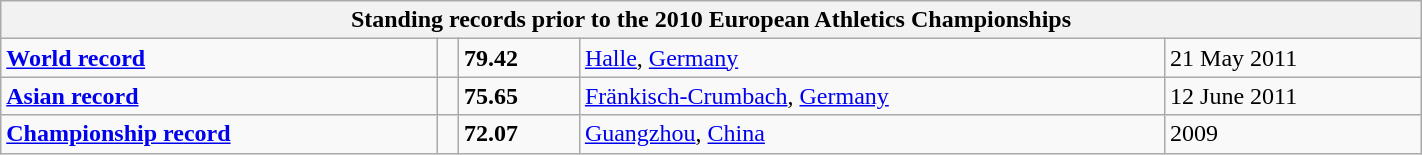<table class="wikitable" width=75%>
<tr>
<th colspan="5">Standing records prior to the 2010 European Athletics Championships</th>
</tr>
<tr>
<td><strong><a href='#'>World record</a></strong></td>
<td></td>
<td><strong>79.42</strong></td>
<td><a href='#'>Halle</a>, <a href='#'>Germany</a></td>
<td>21 May 2011</td>
</tr>
<tr>
<td><strong><a href='#'>Asian record</a></strong></td>
<td></td>
<td><strong>75.65</strong></td>
<td><a href='#'>Fränkisch-Crumbach</a>, <a href='#'>Germany</a></td>
<td>12 June 2011</td>
</tr>
<tr>
<td><strong><a href='#'>Championship record</a></strong></td>
<td></td>
<td><strong>72.07</strong></td>
<td><a href='#'>Guangzhou</a>, <a href='#'>China</a></td>
<td>2009</td>
</tr>
</table>
